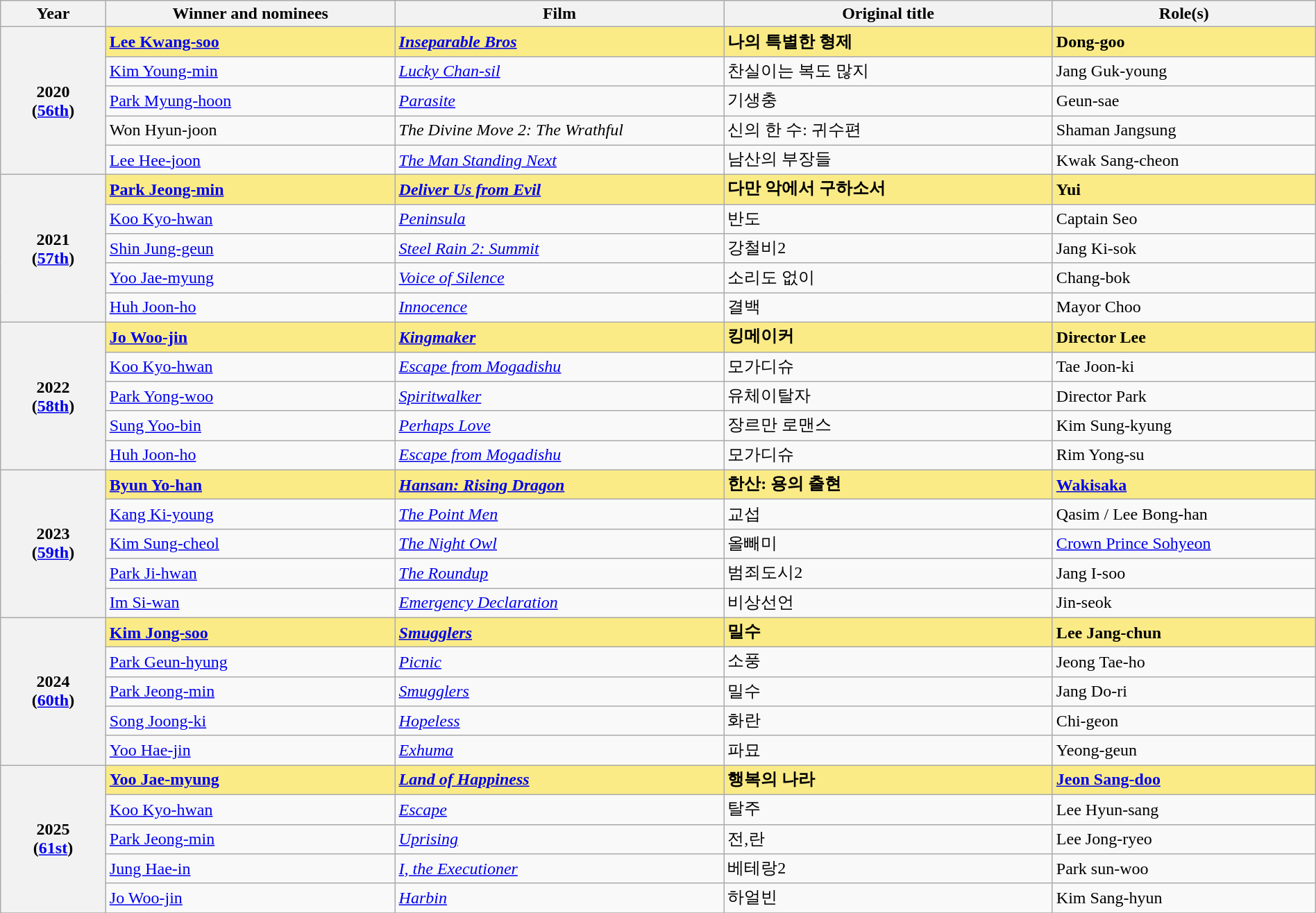<table class="wikitable" style="width:100%;" cellpadding="6">
<tr>
<th style="width:8%;">Year</th>
<th style="width:22%;">Winner and nominees</th>
<th style="width:25%;">Film</th>
<th style="width:25%;">Original title</th>
<th style="width:20%;">Role(s)</th>
</tr>
<tr>
<th rowspan="5">2020<br>(<a href='#'>56th</a>)</th>
<td style="background:#FAEB86;"><strong><a href='#'>Lee Kwang-soo</a> </strong></td>
<td style="background:#FAEB86;"><strong><em><a href='#'>Inseparable Bros</a></em></strong></td>
<td style="background:#FAEB86;"><strong>나의 특별한 형제</strong></td>
<td style="background:#FAEB86;"><strong>Dong-goo</strong></td>
</tr>
<tr>
<td><a href='#'>Kim Young-min</a></td>
<td><em><a href='#'>Lucky Chan-sil</a></em></td>
<td>찬실이는 복도 많지</td>
<td>Jang Guk-young</td>
</tr>
<tr>
<td><a href='#'>Park Myung-hoon</a></td>
<td><em><a href='#'>Parasite</a></em></td>
<td>기생충</td>
<td>Geun-sae</td>
</tr>
<tr>
<td>Won Hyun-joon</td>
<td><em>The Divine Move 2: The Wrathful</em></td>
<td>신의 한 수: 귀수편</td>
<td>Shaman Jangsung</td>
</tr>
<tr>
<td><a href='#'>Lee Hee-joon</a></td>
<td><em><a href='#'>The Man Standing Next</a></em></td>
<td>남산의 부장들</td>
<td>Kwak Sang-cheon</td>
</tr>
<tr>
<th rowspan="5">2021<br>(<a href='#'>57th</a>)</th>
<td style="background:#FAEB86;"><strong><a href='#'>Park Jeong-min</a> </strong></td>
<td style="background:#FAEB86;"><strong><em><a href='#'>Deliver Us from Evil</a></em></strong></td>
<td style="background:#FAEB86;"><strong>다만 악에서 구하소서</strong></td>
<td style="background:#FAEB86;"><strong>Yui</strong></td>
</tr>
<tr>
<td><a href='#'>Koo Kyo-hwan</a></td>
<td><em><a href='#'>Peninsula</a></em></td>
<td>반도</td>
<td>Captain Seo</td>
</tr>
<tr>
<td><a href='#'>Shin Jung-geun</a></td>
<td><em><a href='#'>Steel Rain 2: Summit</a></em></td>
<td>강철비2</td>
<td>Jang Ki-sok</td>
</tr>
<tr>
<td><a href='#'>Yoo Jae-myung</a></td>
<td><em><a href='#'>Voice of Silence</a></em></td>
<td>소리도 없이</td>
<td>Chang-bok</td>
</tr>
<tr>
<td><a href='#'>Huh Joon-ho</a></td>
<td><em><a href='#'>Innocence</a></em></td>
<td>결백</td>
<td>Mayor Choo</td>
</tr>
<tr>
<th rowspan="5">2022<br>(<a href='#'>58th</a>)</th>
<td style="background:#FAEB86;"><strong><a href='#'>Jo Woo-jin</a> </strong></td>
<td style="background:#FAEB86;"><strong><em><a href='#'>Kingmaker</a></em></strong></td>
<td style="background:#FAEB86;"><strong>킹메이커</strong></td>
<td style="background:#FAEB86;"><strong>Director Lee</strong></td>
</tr>
<tr>
<td><a href='#'>Koo Kyo-hwan</a></td>
<td><em><a href='#'>Escape from Mogadishu</a></em></td>
<td>모가디슈</td>
<td>Tae Joon-ki</td>
</tr>
<tr>
<td><a href='#'>Park Yong-woo</a></td>
<td><em><a href='#'>Spiritwalker</a></em></td>
<td>유체이탈자</td>
<td>Director Park</td>
</tr>
<tr>
<td><a href='#'>Sung Yoo-bin</a></td>
<td><em><a href='#'>Perhaps Love</a></em></td>
<td>장르만 로맨스</td>
<td>Kim Sung-kyung</td>
</tr>
<tr>
<td><a href='#'>Huh Joon-ho</a></td>
<td><em><a href='#'>Escape from Mogadishu</a></em></td>
<td>모가디슈</td>
<td>Rim Yong-su</td>
</tr>
<tr>
<th rowspan="5">2023<br>(<a href='#'>59th</a>)</th>
<td style="background:#FAEB86;"><strong><a href='#'>Byun Yo-han</a></strong></td>
<td style="background:#FAEB86;"><strong><em><a href='#'>Hansan: Rising Dragon</a></em></strong></td>
<td style="background:#FAEB86;"><strong>한산: 용의 출현</strong></td>
<td style="background:#FAEB86;"><a href='#'><strong>Wakisaka</strong></a></td>
</tr>
<tr>
<td><a href='#'>Kang Ki-young</a></td>
<td><em><a href='#'>The Point Men</a></em></td>
<td>교섭</td>
<td>Qasim / Lee Bong-han</td>
</tr>
<tr>
<td><a href='#'>Kim Sung-cheol</a></td>
<td><a href='#'><em>The Night Owl</em></a></td>
<td>올빼미</td>
<td><a href='#'>Crown Prince Sohyeon</a></td>
</tr>
<tr>
<td><a href='#'>Park Ji-hwan</a></td>
<td><em><a href='#'>The Roundup</a></em></td>
<td>범죄도시2</td>
<td>Jang I-soo</td>
</tr>
<tr>
<td><a href='#'>Im Si-wan</a></td>
<td><a href='#'><em>Emergency Declaration</em></a></td>
<td>비상선언</td>
<td>Jin-seok</td>
</tr>
<tr>
<th rowspan="5">2024<br>(<a href='#'>60th</a>)</th>
<td style="background:#FAEB86;"><strong><a href='#'>Kim Jong-soo</a></strong></td>
<td style="background:#FAEB86;"><strong><em><a href='#'>Smugglers</a></em></strong></td>
<td style="background:#FAEB86;"><strong>밀수</strong></td>
<td style="background:#FAEB86;"><strong>Lee Jang-сhun</strong></td>
</tr>
<tr>
<td><a href='#'>Park Geun-hyung</a></td>
<td><em><a href='#'>Picnic</a></em></td>
<td>소풍</td>
<td>Jeong Tae-ho</td>
</tr>
<tr>
<td><a href='#'>Park Jeong-min</a></td>
<td><em><a href='#'>Smugglers</a></em></td>
<td>밀수</td>
<td>Jang Do-ri</td>
</tr>
<tr>
<td><a href='#'>Song Joong-ki</a></td>
<td><em><a href='#'>Hopeless</a></em></td>
<td>화란</td>
<td>Chi-geon</td>
</tr>
<tr>
<td><a href='#'>Yoo Hae-jin</a></td>
<td><em><a href='#'>Exhuma</a></em></td>
<td>파묘</td>
<td>Yeong-geun</td>
</tr>
<tr>
<th rowspan="5">2025<br>(<a href='#'>61st</a>)</th>
<td style="background:#FAEB86;"><strong><a href='#'>Yoo Jae-myung</a></strong></td>
<td style="background:#FAEB86;"><strong><em><a href='#'>Land of Happiness</a></em></strong></td>
<td style="background:#FAEB86;"><strong>행복의 나라</strong></td>
<td style="background:#FAEB86;"><strong><a href='#'>Jeon Sang-doo</a></strong></td>
</tr>
<tr>
<td><a href='#'>Koo Kyo-hwan</a></td>
<td><em><a href='#'>Escape</a></em></td>
<td>탈주</td>
<td>Lee Hyun-sang</td>
</tr>
<tr>
<td><a href='#'>Park Jeong-min</a></td>
<td><em><a href='#'>Uprising</a></em></td>
<td>전,란</td>
<td>Lee Jong-ryeo</td>
</tr>
<tr>
<td><a href='#'>Jung Hae-in</a></td>
<td><em><a href='#'>I, the Executioner</a></em></td>
<td>베테랑2</td>
<td>Park sun-woo</td>
</tr>
<tr>
<td><a href='#'>Jo Woo-jin</a></td>
<td><em><a href='#'>Harbin</a></em></td>
<td>하얼빈</td>
<td>Kim Sang-hyun</td>
</tr>
<tr>
</tr>
</table>
